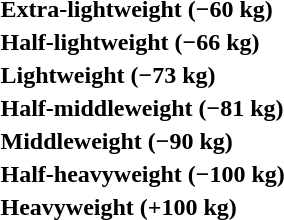<table>
<tr>
<th rowspan=2 style="text-align:left;">Extra-lightweight (−60 kg)</th>
<td rowspan=2></td>
<td rowspan=2></td>
<td></td>
</tr>
<tr>
<td></td>
</tr>
<tr>
<th rowspan=2 style="text-align:left;">Half-lightweight (−66 kg)</th>
<td rowspan=2></td>
<td rowspan=2></td>
<td></td>
</tr>
<tr>
<td></td>
</tr>
<tr>
<th rowspan=2 style="text-align:left;">Lightweight (−73 kg)</th>
<td rowspan=2></td>
<td rowspan=2></td>
<td></td>
</tr>
<tr>
<td></td>
</tr>
<tr>
<th rowspan=2 style="text-align:left;">Half-middleweight (−81 kg)</th>
<td rowspan=2></td>
<td rowspan=2></td>
<td></td>
</tr>
<tr>
<td></td>
</tr>
<tr>
<th rowspan=2 style="text-align:left;">Middleweight (−90 kg)</th>
<td rowspan=2></td>
<td rowspan=2></td>
<td></td>
</tr>
<tr>
<td></td>
</tr>
<tr>
<th rowspan=2 style="text-align:left;">Half-heavyweight (−100 kg)</th>
<td rowspan=2></td>
<td rowspan=2></td>
<td></td>
</tr>
<tr>
<td></td>
</tr>
<tr>
<th rowspan=2 style="text-align:left;">Heavyweight (+100 kg)</th>
<td rowspan=2></td>
<td rowspan=2></td>
<td></td>
</tr>
<tr>
<td></td>
</tr>
</table>
